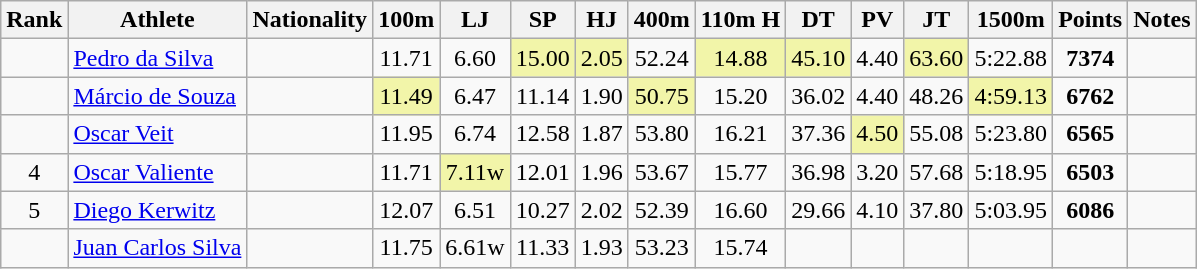<table class="wikitable sortable" style=" text-align:center;">
<tr>
<th>Rank</th>
<th>Athlete</th>
<th>Nationality</th>
<th>100m</th>
<th>LJ</th>
<th>SP</th>
<th>HJ</th>
<th>400m</th>
<th>110m H</th>
<th>DT</th>
<th>PV</th>
<th>JT</th>
<th>1500m</th>
<th>Points</th>
<th>Notes</th>
</tr>
<tr>
<td></td>
<td align=left><a href='#'>Pedro da Silva</a></td>
<td align=left></td>
<td>11.71</td>
<td>6.60</td>
<td bgcolor=#F2F5A9>15.00</td>
<td bgcolor=#F2F5A9>2.05</td>
<td>52.24</td>
<td bgcolor=#F2F5A9>14.88</td>
<td bgcolor=#F2F5A9>45.10</td>
<td>4.40</td>
<td bgcolor=#F2F5A9>63.60</td>
<td>5:22.88</td>
<td><strong>7374</strong></td>
<td></td>
</tr>
<tr>
<td></td>
<td align=left><a href='#'>Márcio de Souza</a></td>
<td align=left></td>
<td bgcolor=#F2F5A9>11.49</td>
<td>6.47</td>
<td>11.14</td>
<td>1.90</td>
<td bgcolor=#F2F5A9>50.75</td>
<td>15.20</td>
<td>36.02</td>
<td>4.40</td>
<td>48.26</td>
<td bgcolor=#F2F5A9>4:59.13</td>
<td><strong>6762</strong></td>
<td></td>
</tr>
<tr>
<td></td>
<td align=left><a href='#'>Oscar Veit</a></td>
<td align=left></td>
<td>11.95</td>
<td>6.74</td>
<td>12.58</td>
<td>1.87</td>
<td>53.80</td>
<td>16.21</td>
<td>37.36</td>
<td bgcolor=#F2F5A9>4.50</td>
<td>55.08</td>
<td>5:23.80</td>
<td><strong>6565</strong></td>
<td></td>
</tr>
<tr>
<td>4</td>
<td align=left><a href='#'>Oscar Valiente</a></td>
<td align=left></td>
<td>11.71</td>
<td bgcolor=#F2F5A9>7.11w</td>
<td>12.01</td>
<td>1.96</td>
<td>53.67</td>
<td>15.77</td>
<td>36.98</td>
<td>3.20</td>
<td>57.68</td>
<td>5:18.95</td>
<td><strong>6503</strong></td>
<td></td>
</tr>
<tr>
<td>5</td>
<td align=left><a href='#'>Diego Kerwitz</a></td>
<td align=left></td>
<td>12.07</td>
<td>6.51</td>
<td>10.27</td>
<td>2.02</td>
<td>52.39</td>
<td>16.60</td>
<td>29.66</td>
<td>4.10</td>
<td>37.80</td>
<td>5:03.95</td>
<td><strong>6086</strong></td>
<td></td>
</tr>
<tr>
<td></td>
<td align=left><a href='#'>Juan Carlos Silva</a></td>
<td align=left></td>
<td>11.75</td>
<td>6.61w</td>
<td>11.33</td>
<td>1.93</td>
<td>53.23</td>
<td>15.74</td>
<td></td>
<td></td>
<td></td>
<td></td>
<td><strong></strong></td>
<td></td>
</tr>
</table>
